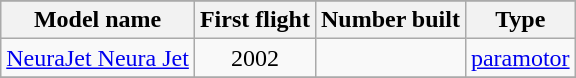<table class="wikitable" align=center>
<tr>
</tr>
<tr style="background:#efefef;">
<th>Model name</th>
<th>First flight</th>
<th>Number built</th>
<th>Type</th>
</tr>
<tr>
<td align=left><a href='#'>NeuraJet Neura Jet</a></td>
<td align=center>2002</td>
<td align=center></td>
<td align=left><a href='#'>paramotor</a></td>
</tr>
<tr>
</tr>
</table>
